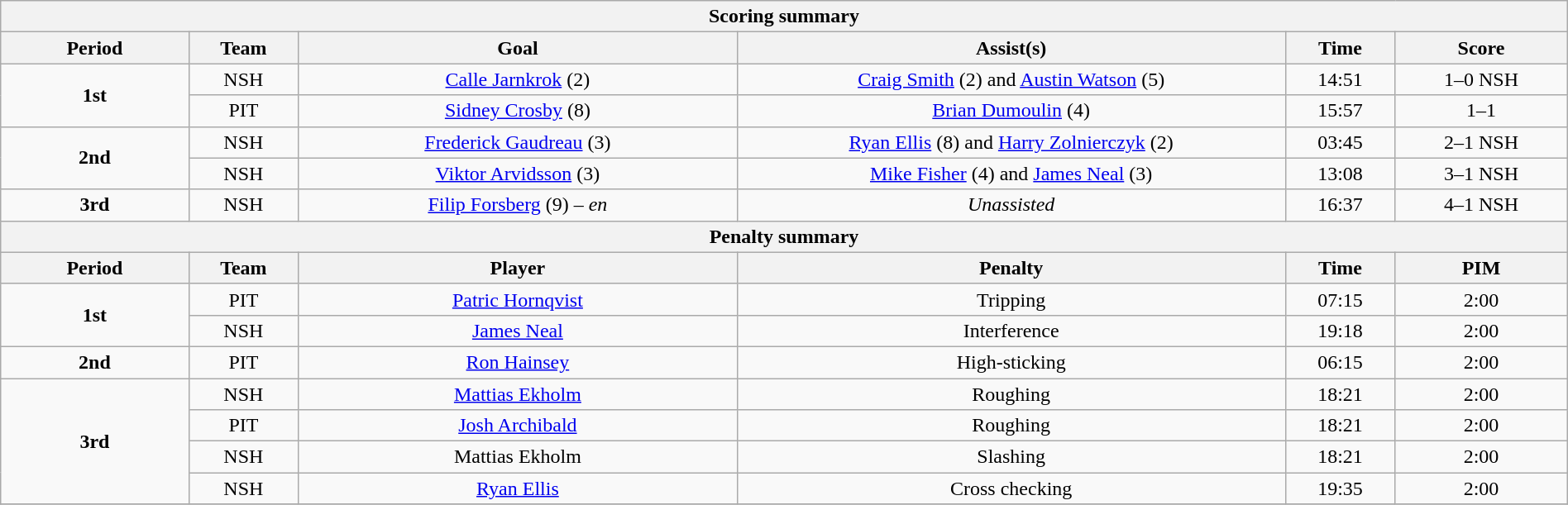<table style="width:100%;" class="wikitable">
<tr>
<th colspan=6>Scoring summary</th>
</tr>
<tr>
<th style="width:12%;">Period</th>
<th style="width:7%;">Team</th>
<th style="width:28%;">Goal</th>
<th style="width:35%;">Assist(s)</th>
<th style="width:7%;">Time</th>
<th style="width:11%;">Score</th>
</tr>
<tr>
<td style="text-align:center;" rowspan="2"><strong>1st</strong></td>
<td align=center>NSH</td>
<td align=center><a href='#'>Calle Jarnkrok</a> (2)</td>
<td align=center><a href='#'>Craig Smith</a> (2) and <a href='#'>Austin Watson</a> (5)</td>
<td align=center>14:51</td>
<td align=center>1–0 NSH</td>
</tr>
<tr>
<td align=center>PIT</td>
<td align=center><a href='#'>Sidney Crosby</a> (8)</td>
<td align=center><a href='#'>Brian Dumoulin</a> (4)</td>
<td align=center>15:57</td>
<td align=center>1–1</td>
</tr>
<tr>
<td style="text-align:center;" rowspan="2"><strong>2nd</strong></td>
<td align=center>NSH</td>
<td align=center><a href='#'>Frederick Gaudreau</a> (3)</td>
<td align=center><a href='#'>Ryan Ellis</a> (8) and <a href='#'>Harry Zolnierczyk</a> (2)</td>
<td align=center>03:45</td>
<td align=center>2–1 NSH</td>
</tr>
<tr>
<td align=center>NSH</td>
<td align=center><a href='#'>Viktor Arvidsson</a> (3)</td>
<td align=center><a href='#'>Mike Fisher</a> (4) and <a href='#'>James Neal</a> (3)</td>
<td align=center>13:08</td>
<td align=center>3–1 NSH</td>
</tr>
<tr>
<td style="text-align:center;"><strong>3rd</strong></td>
<td align=center>NSH</td>
<td align=center><a href='#'>Filip Forsberg</a> (9) – <em>en</em></td>
<td align=center><em>Unassisted</em></td>
<td align=center>16:37</td>
<td align=center>4–1 NSH</td>
</tr>
<tr>
<th colspan=6>Penalty summary</th>
</tr>
<tr>
<th style="width:12%;">Period</th>
<th style="width:7%;">Team</th>
<th style="width:28%;">Player</th>
<th style="width:35%;">Penalty</th>
<th style="width:7%;">Time</th>
<th style="width:11%;">PIM</th>
</tr>
<tr>
<td style="text-align:center;" rowspan="2"><strong>1st</strong></td>
<td align=center>PIT</td>
<td align=center><a href='#'>Patric Hornqvist</a></td>
<td align=center>Tripping</td>
<td align=center>07:15</td>
<td align=center>2:00</td>
</tr>
<tr>
<td align=center>NSH</td>
<td align=center><a href='#'>James Neal</a></td>
<td align=center>Interference</td>
<td align=center>19:18</td>
<td align=center>2:00</td>
</tr>
<tr>
<td style="text-align:center;"><strong>2nd</strong></td>
<td align=center>PIT</td>
<td align=center><a href='#'>Ron Hainsey</a></td>
<td align=center>High-sticking</td>
<td align=center>06:15</td>
<td align=center>2:00</td>
</tr>
<tr>
<td style="text-align:center;" rowspan="4"><strong>3rd</strong></td>
<td align=center>NSH</td>
<td align=center><a href='#'>Mattias Ekholm</a></td>
<td align=center>Roughing</td>
<td align=center>18:21</td>
<td align=center>2:00</td>
</tr>
<tr>
<td align=center>PIT</td>
<td align=center><a href='#'>Josh Archibald</a></td>
<td align=center>Roughing</td>
<td align=center>18:21</td>
<td align=center>2:00</td>
</tr>
<tr>
<td align=center>NSH</td>
<td align=center>Mattias Ekholm</td>
<td align=center>Slashing</td>
<td align=center>18:21</td>
<td align=center>2:00</td>
</tr>
<tr>
<td align=center>NSH</td>
<td align=center><a href='#'>Ryan Ellis</a></td>
<td align=center>Cross checking</td>
<td align=center>19:35</td>
<td align=center>2:00</td>
</tr>
<tr>
</tr>
</table>
